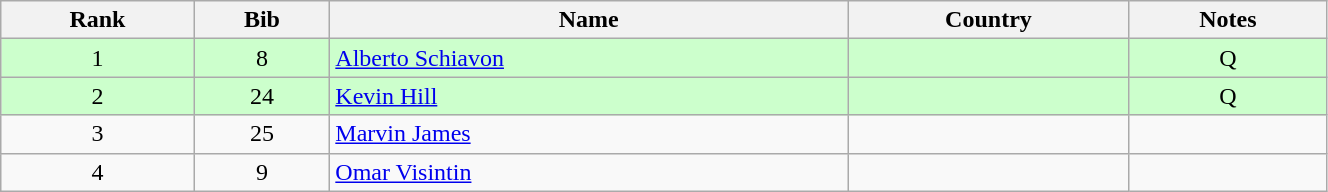<table class="wikitable" style="text-align:center;" width=70%>
<tr>
<th>Rank</th>
<th>Bib</th>
<th>Name</th>
<th>Country</th>
<th>Notes</th>
</tr>
<tr bgcolor="#ccffcc">
<td>1</td>
<td>8</td>
<td align=left><a href='#'>Alberto Schiavon</a></td>
<td align=left></td>
<td>Q</td>
</tr>
<tr bgcolor="#ccffcc">
<td>2</td>
<td>24</td>
<td align=left><a href='#'>Kevin Hill</a></td>
<td align=left></td>
<td>Q</td>
</tr>
<tr>
<td>3</td>
<td>25</td>
<td align=left><a href='#'>Marvin James</a></td>
<td align=left></td>
<td></td>
</tr>
<tr>
<td>4</td>
<td>9</td>
<td align=left><a href='#'>Omar Visintin</a></td>
<td align=left></td>
<td></td>
</tr>
</table>
